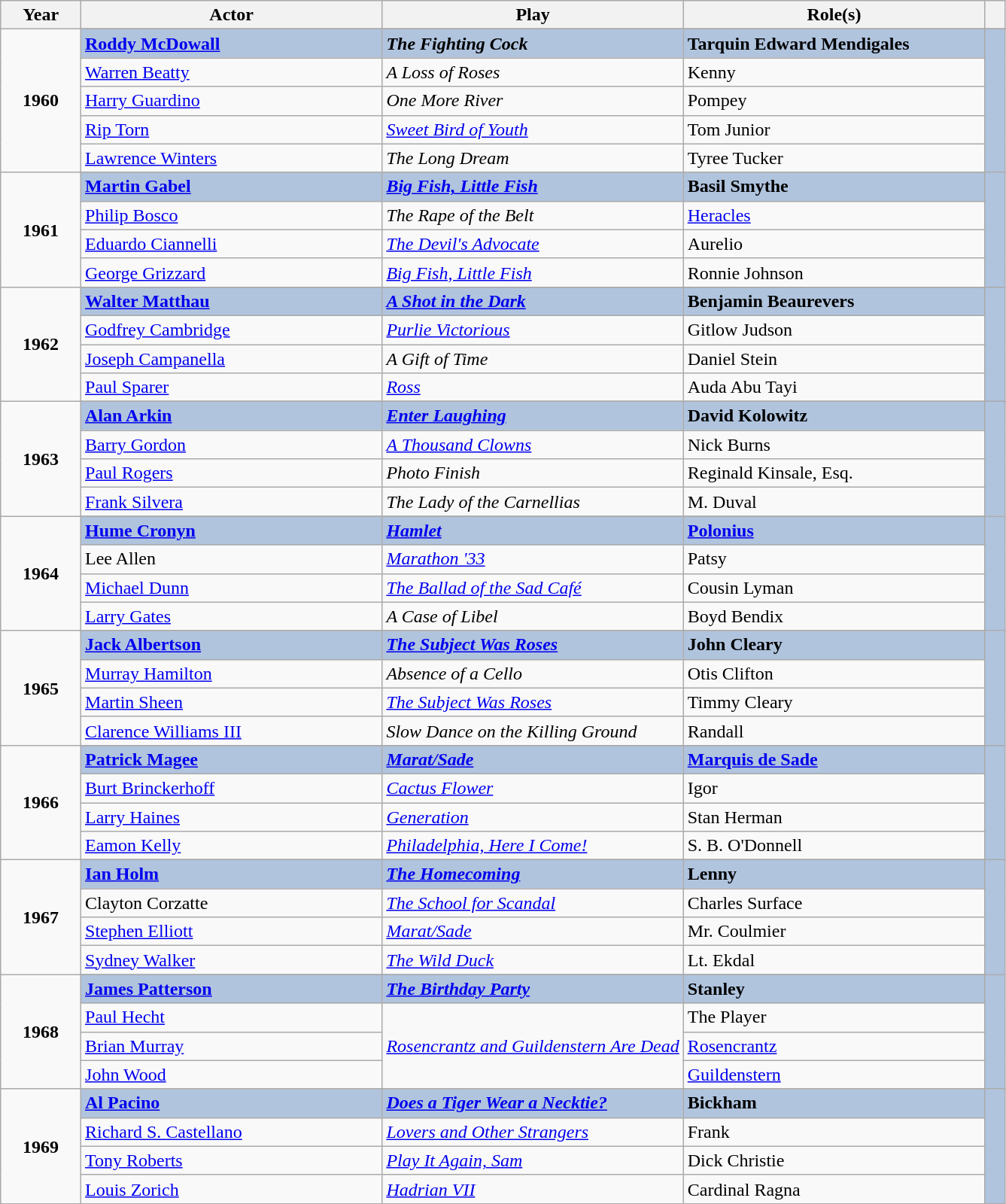<table class="wikitable sortable">
<tr>
<th scope="col" style="width:8%;">Year</th>
<th scope="col" style="width:30%;">Actor</th>
<th scope="col" style="width:30%;">Play</th>
<th scope="col" style="width:30%;">Role(s)</th>
<th scope="col" style="width:2%;" class="unsortable"></th>
</tr>
<tr>
<td rowspan="6" align="center"><strong>1960</strong> <br> </td>
</tr>
<tr style="background:#B0C4DE">
<td><strong><a href='#'>Roddy McDowall</a></strong></td>
<td><strong><em>The Fighting Cock</em></strong></td>
<td><strong>Tarquin Edward Mendigales</strong></td>
<td rowspan="6" align="center"></td>
</tr>
<tr>
<td><a href='#'>Warren Beatty</a></td>
<td><em>A Loss of Roses</em></td>
<td>Kenny</td>
</tr>
<tr>
<td><a href='#'>Harry Guardino</a></td>
<td><em>One More River</em></td>
<td>Pompey</td>
</tr>
<tr>
<td><a href='#'>Rip Torn</a></td>
<td><em><a href='#'>Sweet Bird of Youth</a></em></td>
<td>Tom Junior</td>
</tr>
<tr>
<td><a href='#'>Lawrence Winters</a></td>
<td><em>The Long Dream</em></td>
<td>Tyree Tucker</td>
</tr>
<tr>
<td rowspan="5" align="center"><strong>1961</strong> <br> </td>
</tr>
<tr style="background:#B0C4DE">
<td><strong><a href='#'>Martin Gabel</a></strong></td>
<td><strong><em><a href='#'>Big Fish, Little Fish</a></em></strong></td>
<td><strong>Basil Smythe</strong></td>
<td rowspan="5" align="center"></td>
</tr>
<tr>
<td><a href='#'>Philip Bosco</a></td>
<td><em>The Rape of the Belt</em></td>
<td><a href='#'>Heracles</a></td>
</tr>
<tr>
<td><a href='#'>Eduardo Ciannelli</a></td>
<td><em><a href='#'>The Devil's Advocate</a></em></td>
<td>Aurelio</td>
</tr>
<tr>
<td><a href='#'>George Grizzard</a></td>
<td><em><a href='#'>Big Fish, Little Fish</a></em></td>
<td>Ronnie Johnson</td>
</tr>
<tr>
<td rowspan="5" align="center"><strong>1962</strong> <br> </td>
</tr>
<tr style="background:#B0C4DE">
<td><strong><a href='#'>Walter Matthau</a></strong></td>
<td><strong><em><a href='#'>A Shot in the Dark</a></em></strong></td>
<td><strong>Benjamin Beaurevers</strong></td>
<td rowspan="5" align="center"></td>
</tr>
<tr>
<td><a href='#'>Godfrey Cambridge</a></td>
<td><em><a href='#'>Purlie Victorious</a></em></td>
<td>Gitlow Judson</td>
</tr>
<tr>
<td><a href='#'>Joseph Campanella</a></td>
<td><em>A Gift of Time</em></td>
<td>Daniel Stein</td>
</tr>
<tr>
<td><a href='#'>Paul Sparer</a></td>
<td><em><a href='#'>Ross</a></em></td>
<td>Auda Abu Tayi</td>
</tr>
<tr>
<td rowspan="5" align="center"><strong>1963</strong> <br> </td>
</tr>
<tr style="background:#B0C4DE">
<td><strong><a href='#'>Alan Arkin</a></strong></td>
<td><strong><em><a href='#'>Enter Laughing</a></em></strong></td>
<td><strong>David Kolowitz</strong></td>
<td rowspan="5" align="center"></td>
</tr>
<tr>
<td><a href='#'>Barry Gordon</a></td>
<td><em><a href='#'>A Thousand Clowns</a></em></td>
<td>Nick Burns</td>
</tr>
<tr>
<td><a href='#'>Paul Rogers</a></td>
<td><em>Photo Finish</em></td>
<td>Reginald Kinsale, Esq.</td>
</tr>
<tr>
<td><a href='#'>Frank Silvera</a></td>
<td><em>The Lady of the Carnellias</em></td>
<td>M. Duval</td>
</tr>
<tr>
<td rowspan="5" align="center"><strong>1964</strong> <br> </td>
</tr>
<tr style="background:#B0C4DE">
<td><strong><a href='#'>Hume Cronyn</a></strong></td>
<td><strong><em><a href='#'>Hamlet</a></em></strong></td>
<td><strong><a href='#'>Polonius</a></strong></td>
<td rowspan="5" align="center"></td>
</tr>
<tr>
<td>Lee Allen</td>
<td><em><a href='#'>Marathon '33</a></em></td>
<td>Patsy</td>
</tr>
<tr>
<td><a href='#'>Michael Dunn</a></td>
<td><em><a href='#'>The Ballad of the Sad Café</a></em></td>
<td>Cousin Lyman</td>
</tr>
<tr>
<td><a href='#'>Larry Gates</a></td>
<td><em>A Case of Libel</em></td>
<td>Boyd Bendix</td>
</tr>
<tr>
<td rowspan="5" align="center"><strong>1965</strong> <br> </td>
</tr>
<tr style="background:#B0C4DE">
<td><strong><a href='#'>Jack Albertson</a></strong></td>
<td><strong><em><a href='#'>The Subject Was Roses</a></em></strong></td>
<td><strong>John Cleary</strong></td>
<td rowspan="5" align="center"></td>
</tr>
<tr>
<td><a href='#'>Murray Hamilton</a></td>
<td><em>Absence of a Cello</em></td>
<td>Otis Clifton</td>
</tr>
<tr>
<td><a href='#'>Martin Sheen</a></td>
<td><em><a href='#'>The Subject Was Roses</a></em></td>
<td>Timmy Cleary</td>
</tr>
<tr>
<td><a href='#'>Clarence Williams III</a></td>
<td><em>Slow Dance on the Killing Ground</em></td>
<td>Randall</td>
</tr>
<tr>
<td rowspan="5" align="center"><strong>1966</strong> <br> </td>
</tr>
<tr style="background:#B0C4DE">
<td><strong><a href='#'>Patrick Magee</a></strong></td>
<td><strong><em><a href='#'>Marat/Sade</a></em></strong></td>
<td><strong><a href='#'>Marquis de Sade</a></strong></td>
<td rowspan="5" align="center"></td>
</tr>
<tr>
<td><a href='#'>Burt Brinckerhoff</a></td>
<td><em><a href='#'>Cactus Flower</a></em></td>
<td>Igor</td>
</tr>
<tr>
<td><a href='#'>Larry Haines</a></td>
<td><em><a href='#'>Generation</a></em></td>
<td>Stan Herman</td>
</tr>
<tr>
<td><a href='#'>Eamon Kelly</a></td>
<td><em><a href='#'>Philadelphia, Here I Come!</a></em></td>
<td>S. B. O'Donnell</td>
</tr>
<tr>
<td rowspan="5" align="center"><strong>1967</strong> <br> </td>
</tr>
<tr style="background:#B0C4DE">
<td><strong><a href='#'>Ian Holm</a></strong></td>
<td><strong><em><a href='#'>The Homecoming</a></em></strong></td>
<td><strong>Lenny</strong></td>
<td rowspan="5" align="center"></td>
</tr>
<tr>
<td>Clayton Corzatte</td>
<td><em><a href='#'>The School for Scandal</a></em></td>
<td>Charles Surface</td>
</tr>
<tr>
<td><a href='#'>Stephen Elliott</a></td>
<td><em><a href='#'>Marat/Sade</a></em></td>
<td>Mr. Coulmier</td>
</tr>
<tr>
<td><a href='#'>Sydney Walker</a></td>
<td><em><a href='#'>The Wild Duck</a></em></td>
<td>Lt. Ekdal</td>
</tr>
<tr>
<td rowspan="5" align="center"><strong>1968</strong> <br> </td>
</tr>
<tr style="background:#B0C4DE">
<td><strong><a href='#'>James Patterson</a></strong></td>
<td><strong><em><a href='#'>The Birthday Party</a></em></strong></td>
<td><strong>Stanley</strong></td>
<td rowspan="5" align="center"></td>
</tr>
<tr>
<td><a href='#'>Paul Hecht</a></td>
<td rowspan="3"><em><a href='#'>Rosencrantz and Guildenstern Are Dead</a></em></td>
<td>The Player</td>
</tr>
<tr>
<td><a href='#'>Brian Murray</a></td>
<td><a href='#'>Rosencrantz</a></td>
</tr>
<tr>
<td><a href='#'>John Wood</a></td>
<td><a href='#'>Guildenstern</a></td>
</tr>
<tr>
<td rowspan="5" align="center"><strong>1969</strong> <br> </td>
</tr>
<tr style="background:#B0C4DE">
<td><strong><a href='#'>Al Pacino</a></strong></td>
<td><strong><em><a href='#'>Does a Tiger Wear a Necktie?</a></em></strong></td>
<td><strong>Bickham</strong></td>
<td rowspan="5" align="center"></td>
</tr>
<tr>
<td><a href='#'>Richard S. Castellano</a></td>
<td><em><a href='#'>Lovers and Other Strangers</a></em></td>
<td>Frank</td>
</tr>
<tr>
<td><a href='#'>Tony Roberts</a></td>
<td><em><a href='#'>Play It Again, Sam</a></em></td>
<td>Dick Christie</td>
</tr>
<tr>
<td><a href='#'>Louis Zorich</a></td>
<td><em><a href='#'>Hadrian VII</a></em></td>
<td>Cardinal Ragna</td>
</tr>
</table>
